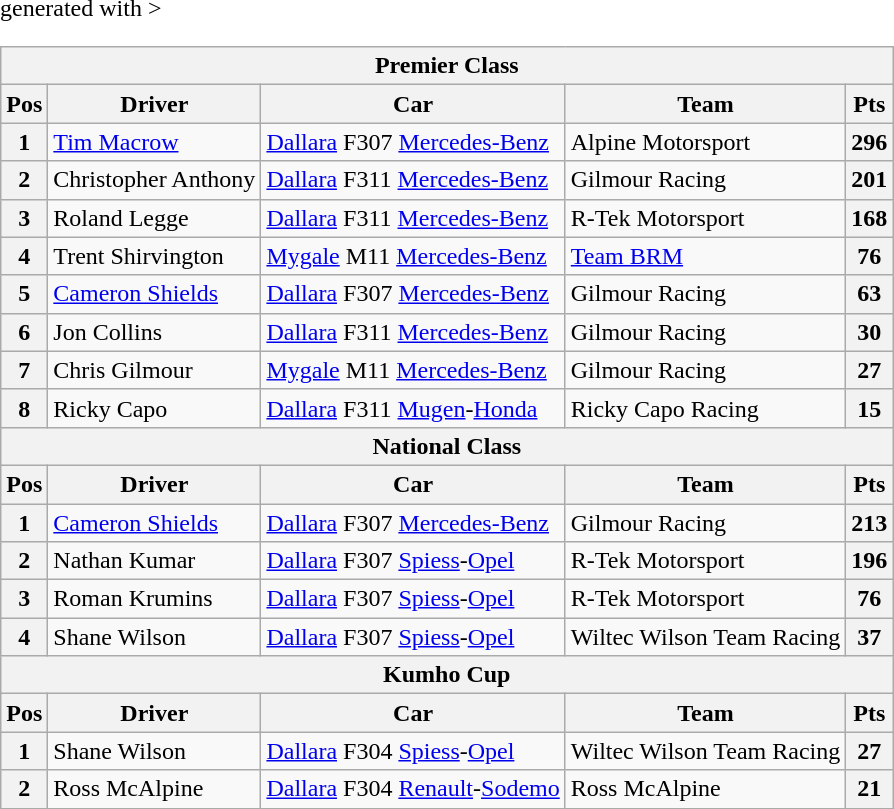<table class="wikitable" <hiddentext>generated with >
<tr>
<th colspan=6>Premier Class</th>
</tr>
<tr>
<th>Pos</th>
<th>Driver</th>
<th>Car</th>
<th>Team</th>
<th>Pts</th>
</tr>
<tr>
<th>1</th>
<td><a href='#'>Tim Macrow</a></td>
<td><a href='#'>Dallara</a> F307 <a href='#'>Mercedes-Benz</a></td>
<td>Alpine Motorsport</td>
<th>296</th>
</tr>
<tr>
<th>2</th>
<td>Christopher Anthony</td>
<td><a href='#'>Dallara</a> F311 <a href='#'>Mercedes-Benz</a></td>
<td>Gilmour Racing</td>
<th>201</th>
</tr>
<tr>
<th>3</th>
<td>Roland Legge</td>
<td><a href='#'>Dallara</a> F311 <a href='#'>Mercedes-Benz</a></td>
<td>R-Tek Motorsport</td>
<th>168</th>
</tr>
<tr>
<th>4</th>
<td>Trent Shirvington</td>
<td><a href='#'>Mygale</a> M11 <a href='#'>Mercedes-Benz</a></td>
<td><a href='#'>Team BRM</a></td>
<th>76</th>
</tr>
<tr>
<th>5</th>
<td><a href='#'>Cameron Shields</a></td>
<td><a href='#'>Dallara</a> F307 <a href='#'>Mercedes-Benz</a></td>
<td>Gilmour Racing</td>
<th>63</th>
</tr>
<tr>
<th>6</th>
<td>Jon Collins</td>
<td><a href='#'>Dallara</a> F311 <a href='#'>Mercedes-Benz</a></td>
<td>Gilmour Racing</td>
<th>30</th>
</tr>
<tr>
<th>7</th>
<td>Chris Gilmour</td>
<td><a href='#'>Mygale</a> M11 <a href='#'>Mercedes-Benz</a></td>
<td>Gilmour Racing</td>
<th>27</th>
</tr>
<tr>
<th>8</th>
<td>Ricky Capo</td>
<td><a href='#'>Dallara</a> F311 <a href='#'>Mugen</a>-<a href='#'>Honda</a></td>
<td>Ricky Capo Racing</td>
<th>15</th>
</tr>
<tr>
<th colspan=5>National Class</th>
</tr>
<tr>
<th>Pos</th>
<th>Driver</th>
<th>Car</th>
<th>Team</th>
<th>Pts</th>
</tr>
<tr>
<th>1</th>
<td><a href='#'>Cameron Shields</a></td>
<td><a href='#'>Dallara</a> F307 <a href='#'>Mercedes-Benz</a></td>
<td>Gilmour Racing</td>
<th>213</th>
</tr>
<tr>
<th>2</th>
<td>Nathan Kumar</td>
<td><a href='#'>Dallara</a> F307 <a href='#'>Spiess</a>-<a href='#'>Opel</a></td>
<td>R-Tek Motorsport</td>
<th>196</th>
</tr>
<tr>
<th>3</th>
<td>Roman Krumins</td>
<td><a href='#'>Dallara</a> F307 <a href='#'>Spiess</a>-<a href='#'>Opel</a></td>
<td>R-Tek Motorsport</td>
<th>76</th>
</tr>
<tr>
<th>4</th>
<td>Shane Wilson</td>
<td><a href='#'>Dallara</a> F307 <a href='#'>Spiess</a>-<a href='#'>Opel</a></td>
<td>Wiltec Wilson Team Racing</td>
<th>37</th>
</tr>
<tr>
<th colspan=5>Kumho Cup</th>
</tr>
<tr>
<th>Pos</th>
<th>Driver</th>
<th>Car</th>
<th>Team</th>
<th>Pts</th>
</tr>
<tr>
<th>1</th>
<td>Shane Wilson</td>
<td><a href='#'>Dallara</a> F304 <a href='#'>Spiess</a>-<a href='#'>Opel</a></td>
<td>Wiltec Wilson Team Racing</td>
<th>27</th>
</tr>
<tr>
<th>2</th>
<td>Ross McAlpine</td>
<td><a href='#'>Dallara</a> F304 <a href='#'>Renault</a>-<a href='#'>Sodemo</a></td>
<td>Ross McAlpine</td>
<th>21</th>
</tr>
<tr>
</tr>
</table>
